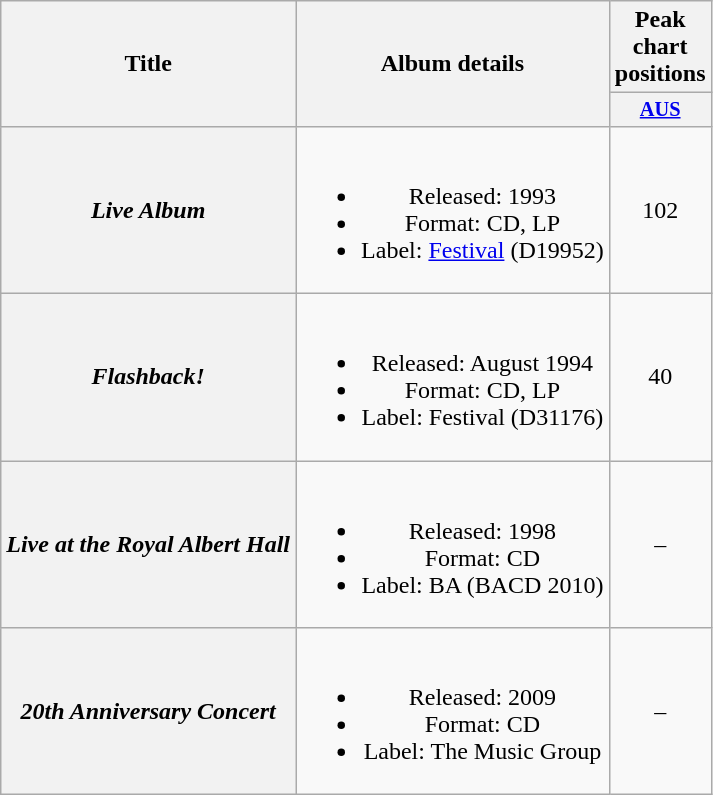<table class="wikitable plainrowheaders" style="text-align:center;" border="1">
<tr>
<th scope="col" rowspan="2">Title</th>
<th scope="col" rowspan="2">Album details</th>
<th scope="col" colspan="1">Peak chart positions</th>
</tr>
<tr>
<th scope="col" style="width:3em;font-size:85%"><a href='#'>AUS</a><br></th>
</tr>
<tr>
<th scope="row"><em>Live Album</em></th>
<td><br><ul><li>Released: 1993</li><li>Format: CD, LP</li><li>Label: <a href='#'>Festival</a> (D19952)</li></ul></td>
<td>102</td>
</tr>
<tr>
<th scope="row"><em>Flashback!</em></th>
<td><br><ul><li>Released: August 1994</li><li>Format: CD, LP</li><li>Label: Festival (D31176)</li></ul></td>
<td>40</td>
</tr>
<tr>
<th scope="row"><em>Live at the Royal Albert Hall</em></th>
<td><br><ul><li>Released: 1998</li><li>Format: CD</li><li>Label: BA (BACD 2010)</li></ul></td>
<td>–</td>
</tr>
<tr>
<th scope="row"><em>20th Anniversary Concert</em></th>
<td><br><ul><li>Released: 2009</li><li>Format: CD</li><li>Label: The Music Group</li></ul></td>
<td>–</td>
</tr>
</table>
